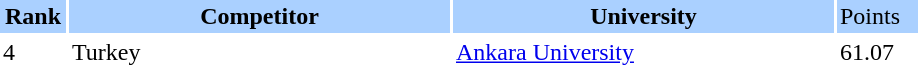<table border="0" cellspacing="2" cellpadding="2">
<tr bgcolor=AAD0FF>
<th width=40>Rank</th>
<th width=250>Competitor</th>
<th width=250>University</th>
<td width=50>Points</td>
</tr>
<tr>
<td>4</td>
<td>Turkey</td>
<td><a href='#'>Ankara University</a></td>
<td>61.07</td>
</tr>
</table>
